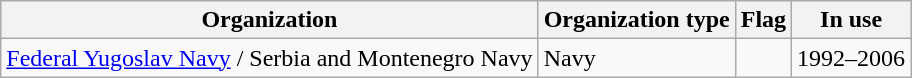<table class="wikitable">
<tr>
<th>Organization</th>
<th>Organization type</th>
<th>Flag</th>
<th>In use</th>
</tr>
<tr>
<td><a href='#'>Federal Yugoslav Navy</a> / Serbia and Montenegro Navy</td>
<td>Navy</td>
<td></td>
<td>1992–2006</td>
</tr>
</table>
